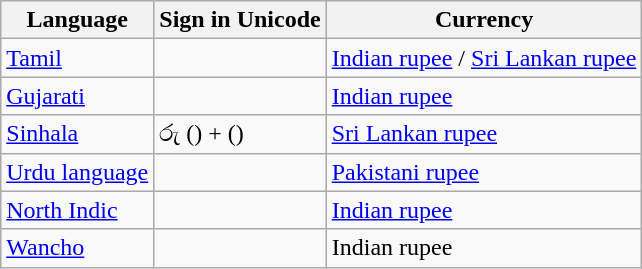<table class="wikitable">
<tr>
<th>Language</th>
<th>Sign in Unicode</th>
<th>Currency</th>
</tr>
<tr>
<td><a href='#'>Tamil</a></td>
<td></td>
<td><a href='#'>Indian rupee</a> / <a href='#'>Sri Lankan rupee</a></td>
</tr>
<tr>
<td><a href='#'>Gujarati</a></td>
<td></td>
<td><a href='#'>Indian rupee</a></td>
</tr>
<tr>
<td><a href='#'>Sinhala</a></td>
<td>රු () + ()</td>
<td><a href='#'>Sri Lankan rupee</a></td>
</tr>
<tr>
<td><a href='#'>Urdu language</a></td>
<td></td>
<td><a href='#'>Pakistani rupee</a></td>
</tr>
<tr>
<td><a href='#'>North Indic</a></td>
<td></td>
<td><a href='#'>Indian rupee</a></td>
</tr>
<tr>
<td><a href='#'>Wancho</a></td>
<td></td>
<td>Indian rupee</td>
</tr>
</table>
